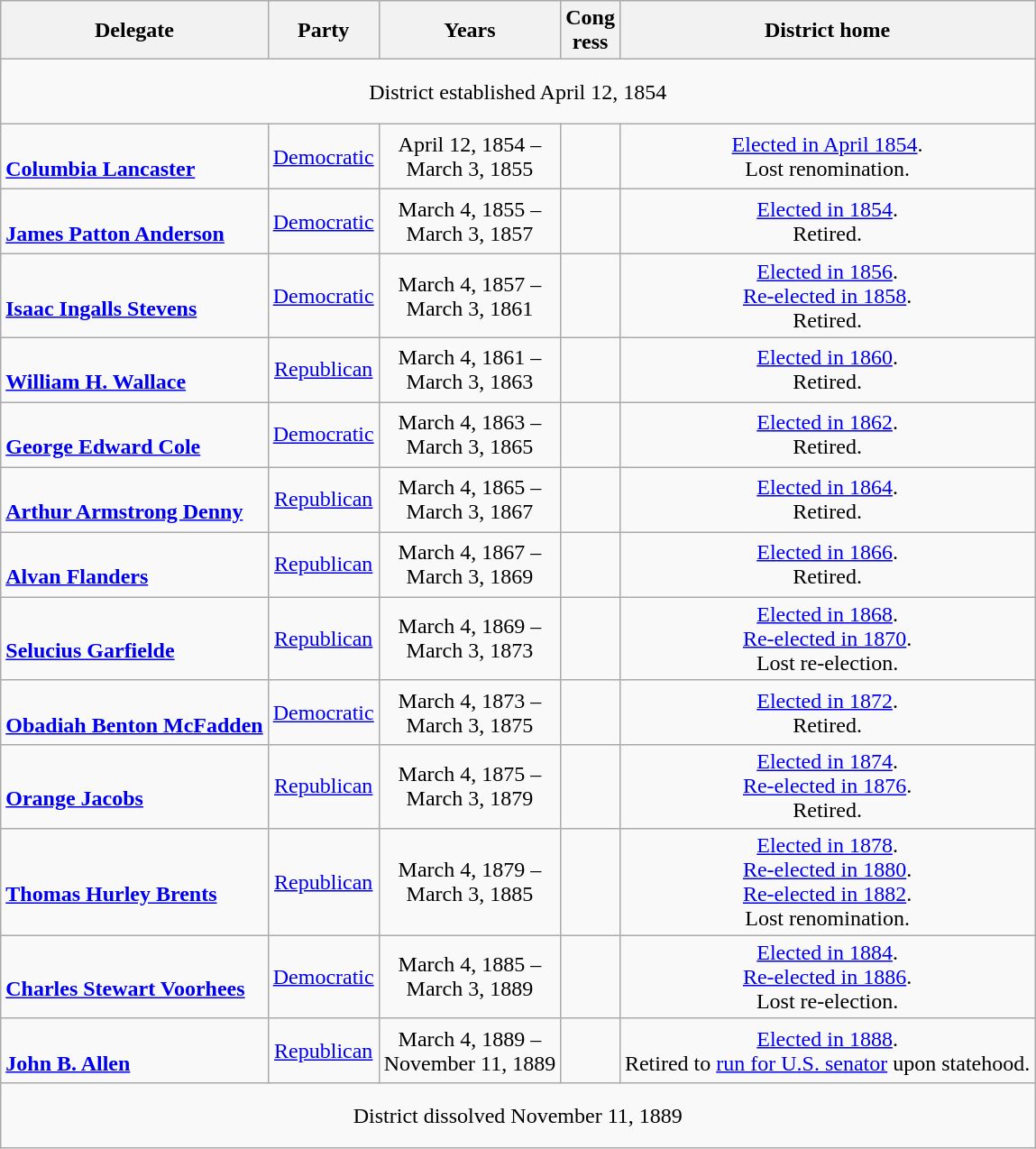<table class=wikitable style="text-align:center">
<tr>
<th>Delegate</th>
<th>Party</th>
<th>Years</th>
<th>Cong<br>ress</th>
<th>District home</th>
</tr>
<tr style="height:3em">
<td colspan=5>District established April 12, 1854</td>
</tr>
<tr style="height:3em">
<td align=left><br><strong><a href='#'>Columbia Lancaster</a></strong><br></td>
<td><a href='#'>Democratic</a></td>
<td nowrap>April 12, 1854 –<br>March 3, 1855</td>
<td></td>
<td><a href='#'>Elected in April 1854</a>.<br>Lost renomination.</td>
</tr>
<tr style="height:3em">
<td align=left><br><strong><a href='#'>James Patton Anderson</a></strong><br></td>
<td><a href='#'>Democratic</a></td>
<td nowrap>March 4, 1855 –<br>March 3, 1857</td>
<td></td>
<td><a href='#'>Elected in 1854</a>.<br>Retired.</td>
</tr>
<tr style="height:3em">
<td align=left><br><strong><a href='#'>Isaac Ingalls Stevens</a></strong><br></td>
<td><a href='#'>Democratic</a></td>
<td>March 4, 1857 –<br>March 3, 1861</td>
<td></td>
<td><a href='#'>Elected in 1856</a>.<br><a href='#'>Re-elected in 1858</a>.<br>Retired.</td>
</tr>
<tr style="height:3em">
<td align=left><br><strong><a href='#'>William H. Wallace</a></strong><br></td>
<td><a href='#'>Republican</a></td>
<td nowrap>March 4, 1861 –<br>March 3, 1863</td>
<td></td>
<td><a href='#'>Elected in 1860</a>.<br>Retired.</td>
</tr>
<tr style="height:3em">
<td align=left><br><strong><a href='#'>George Edward Cole</a></strong><br></td>
<td><a href='#'>Democratic</a></td>
<td nowrap>March 4, 1863 –<br>March 3, 1865</td>
<td></td>
<td><a href='#'>Elected in 1862</a>.<br>Retired.</td>
</tr>
<tr style="height:3em">
<td align=left><br><strong><a href='#'>Arthur Armstrong Denny</a></strong><br></td>
<td><a href='#'>Republican</a></td>
<td nowrap>March 4, 1865 –<br>March 3, 1867</td>
<td></td>
<td><a href='#'>Elected in 1864</a>.<br>Retired.</td>
</tr>
<tr style="height:3em">
<td align=left><br><strong><a href='#'>Alvan Flanders</a></strong><br></td>
<td><a href='#'>Republican</a></td>
<td nowrap>March 4, 1867 –<br>March 3, 1869</td>
<td></td>
<td><a href='#'>Elected in 1866</a>.<br>Retired.</td>
</tr>
<tr style="height:3em">
<td align=left><br><strong><a href='#'>Selucius Garfielde</a></strong><br></td>
<td><a href='#'>Republican</a></td>
<td>March 4, 1869 –<br>March 3, 1873</td>
<td></td>
<td><a href='#'>Elected in 1868</a>.<br><a href='#'>Re-elected in 1870</a>.<br>Lost re-election.</td>
</tr>
<tr style="height:3em">
<td align=left><br><strong><a href='#'>Obadiah Benton McFadden</a></strong><br></td>
<td><a href='#'>Democratic</a></td>
<td nowrap>March 4, 1873 –<br>March 3, 1875</td>
<td></td>
<td><a href='#'>Elected in 1872</a>.<br>Retired.</td>
</tr>
<tr style="height:3em">
<td align=left><br><strong><a href='#'>Orange Jacobs</a></strong><br></td>
<td><a href='#'>Republican</a></td>
<td>March 4, 1875 –<br>March 3, 1879</td>
<td></td>
<td><a href='#'>Elected in 1874</a>.<br><a href='#'>Re-elected in 1876</a>.<br>Retired.</td>
</tr>
<tr style="height:3em">
<td align=left><br><strong><a href='#'>Thomas Hurley Brents</a></strong><br></td>
<td><a href='#'>Republican</a></td>
<td>March 4, 1879 –<br>March 3, 1885</td>
<td></td>
<td><a href='#'>Elected in 1878</a>.<br><a href='#'>Re-elected in 1880</a>.<br><a href='#'>Re-elected in 1882</a>.<br>Lost renomination.</td>
</tr>
<tr style="height:3em">
<td align=left><br><strong><a href='#'>Charles Stewart Voorhees</a></strong><br></td>
<td><a href='#'>Democratic</a></td>
<td>March 4, 1885 –<br>March 3, 1889</td>
<td></td>
<td><a href='#'>Elected in 1884</a>.<br><a href='#'>Re-elected in 1886</a>.<br>Lost re-election.</td>
</tr>
<tr style="height:3em">
<td align=left><br><strong><a href='#'>John B. Allen</a></strong><br></td>
<td><a href='#'>Republican</a></td>
<td nowrap>March 4, 1889 –<br>November 11, 1889</td>
<td></td>
<td><a href='#'>Elected in 1888</a>.<br>Retired to <a href='#'>run for U.S. senator</a> upon statehood.</td>
</tr>
<tr style="height:3em">
<td colspan=5>District dissolved November 11, 1889</td>
</tr>
</table>
